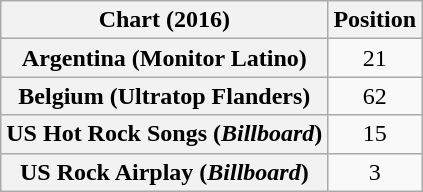<table class="wikitable sortable plainrowheaders" style="text-align:center;">
<tr>
<th scope="col">Chart (2016)</th>
<th scope="col">Position</th>
</tr>
<tr>
<th scope="row">Argentina (Monitor Latino)</th>
<td>21</td>
</tr>
<tr>
<th scope="row">Belgium (Ultratop Flanders)</th>
<td>62</td>
</tr>
<tr>
<th scope="row">US Hot Rock Songs (<em>Billboard</em>)</th>
<td>15</td>
</tr>
<tr>
<th scope="row">US Rock Airplay (<em>Billboard</em>)</th>
<td>3</td>
</tr>
</table>
